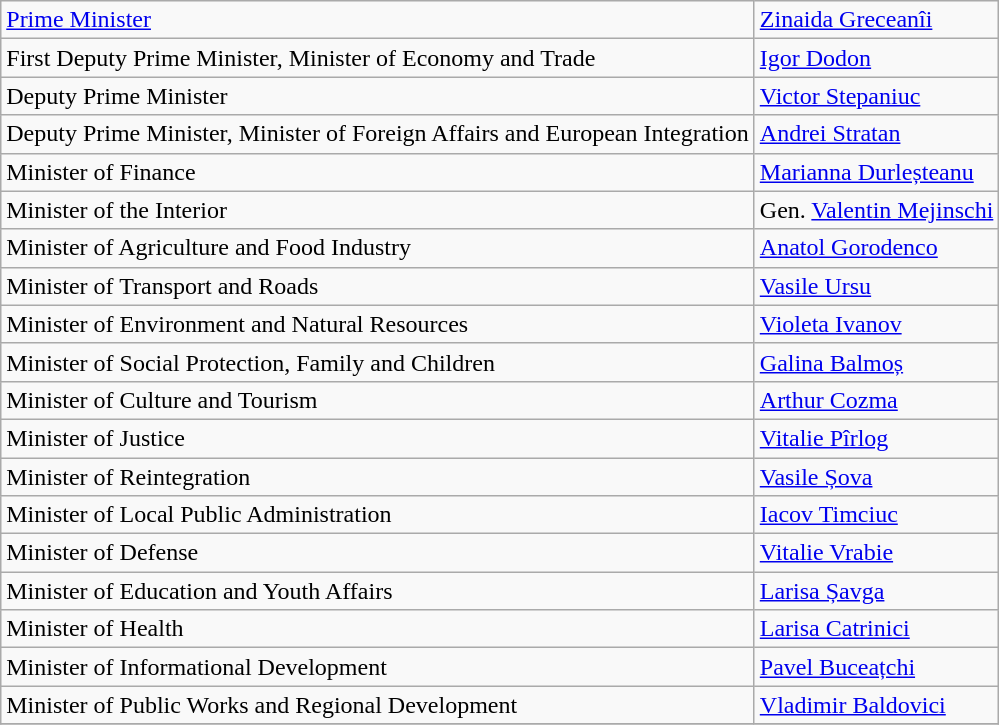<table class="wikitable">
<tr>
<td><a href='#'>Prime Minister</a></td>
<td><a href='#'>Zinaida Greceanîi</a></td>
</tr>
<tr>
<td>First Deputy Prime Minister, Minister of Economy and Trade</td>
<td><a href='#'>Igor Dodon</a></td>
</tr>
<tr>
<td>Deputy Prime Minister</td>
<td><a href='#'>Victor Stepaniuc</a></td>
</tr>
<tr>
<td>Deputy Prime Minister, Minister of Foreign Affairs and European Integration</td>
<td><a href='#'>Andrei Stratan</a></td>
</tr>
<tr>
<td>Minister of Finance</td>
<td><a href='#'>Marianna Durleșteanu</a></td>
</tr>
<tr>
<td>Minister of the Interior</td>
<td>Gen. <a href='#'>Valentin Mejinschi</a></td>
</tr>
<tr>
<td>Minister of Agriculture and Food Industry</td>
<td><a href='#'>Anatol Gorodenco</a></td>
</tr>
<tr>
<td>Minister of Transport and Roads</td>
<td><a href='#'>Vasile Ursu</a></td>
</tr>
<tr>
<td>Minister of Environment and Natural Resources</td>
<td><a href='#'>Violeta Ivanov</a></td>
</tr>
<tr>
<td>Minister of Social Protection, Family and Children</td>
<td><a href='#'>Galina Balmoș</a></td>
</tr>
<tr>
<td>Minister of Culture and Tourism</td>
<td><a href='#'>Arthur Cozma</a></td>
</tr>
<tr>
<td>Minister of Justice</td>
<td><a href='#'>Vitalie Pîrlog</a></td>
</tr>
<tr>
<td>Minister of Reintegration</td>
<td><a href='#'>Vasile Șova</a></td>
</tr>
<tr>
<td>Minister of Local Public Administration</td>
<td><a href='#'>Iacov Timciuc</a></td>
</tr>
<tr>
<td>Minister of Defense</td>
<td><a href='#'>Vitalie Vrabie</a></td>
</tr>
<tr>
<td>Minister of Education and Youth Affairs</td>
<td><a href='#'>Larisa Șavga</a></td>
</tr>
<tr>
<td>Minister of Health</td>
<td><a href='#'>Larisa Catrinici</a></td>
</tr>
<tr>
<td>Minister of Informational Development</td>
<td><a href='#'>Pavel Buceațchi</a></td>
</tr>
<tr>
<td>Minister of Public Works and Regional Development</td>
<td><a href='#'>Vladimir Baldovici</a></td>
</tr>
<tr>
</tr>
</table>
